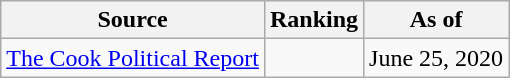<table class="wikitable" style="text-align:center">
<tr>
<th>Source</th>
<th>Ranking</th>
<th>As of</th>
</tr>
<tr>
<td><a href='#'>The Cook Political Report</a></td>
<td></td>
<td>June 25, 2020</td>
</tr>
</table>
